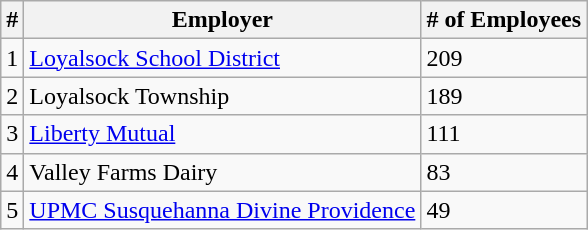<table class="wikitable sortable" border="1">
<tr>
<th>#</th>
<th>Employer</th>
<th># of Employees</th>
</tr>
<tr>
<td>1</td>
<td><a href='#'>Loyalsock School District</a></td>
<td>209</td>
</tr>
<tr>
<td>2</td>
<td>Loyalsock Township</td>
<td>189</td>
</tr>
<tr>
<td>3</td>
<td><a href='#'>Liberty Mutual</a></td>
<td>111</td>
</tr>
<tr>
<td>4</td>
<td>Valley Farms Dairy</td>
<td>83</td>
</tr>
<tr>
<td>5</td>
<td><a href='#'>UPMC Susquehanna Divine Providence</a></td>
<td>49</td>
</tr>
</table>
